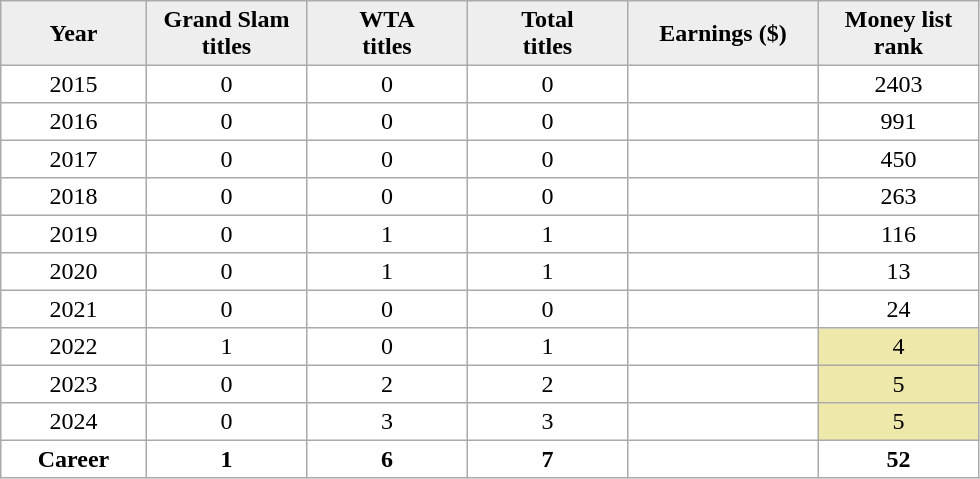<table cellpadding=3 cellspacing=0 border=1 style=border:#aaa;solid:1px;border-collapse:collapse;text-align:center;>
<tr style=background:#eee;font-weight:bold>
<td width="90">Year</td>
<td width="100">Grand Slam <br>titles</td>
<td width="100">WTA <br>titles</td>
<td width="100">Total <br>titles</td>
<td width="120">Earnings ($)</td>
<td width="100">Money list rank</td>
</tr>
<tr>
<td>2015</td>
<td>0</td>
<td>0</td>
<td>0</td>
<td align="right"></td>
<td>2403</td>
</tr>
<tr>
<td>2016</td>
<td>0</td>
<td>0</td>
<td>0</td>
<td align="right"></td>
<td>991</td>
</tr>
<tr>
<td>2017</td>
<td>0</td>
<td>0</td>
<td>0</td>
<td align="right"></td>
<td>450</td>
</tr>
<tr>
<td>2018</td>
<td>0</td>
<td>0</td>
<td>0</td>
<td align="right"></td>
<td>263</td>
</tr>
<tr>
<td>2019</td>
<td>0</td>
<td>1</td>
<td>1</td>
<td align="right"></td>
<td>116</td>
</tr>
<tr>
<td>2020</td>
<td>0</td>
<td>1</td>
<td>1</td>
<td align="right"></td>
<td>13</td>
</tr>
<tr>
<td>2021</td>
<td>0</td>
<td>0</td>
<td>0</td>
<td align="right"></td>
<td>24</td>
</tr>
<tr>
<td>2022</td>
<td>1</td>
<td>0</td>
<td>1</td>
<td align=right></td>
<td style="background:#eee8aa;">4</td>
</tr>
<tr>
<td>2023</td>
<td>0</td>
<td>2</td>
<td>2</td>
<td align=right></td>
<td style="background:#eee8aa;">5</td>
</tr>
<tr>
<td>2024</td>
<td>0</td>
<td>3</td>
<td>3</td>
<td align=right></td>
<td style="background:#eee8aa;">5</td>
</tr>
<tr style="font-weight:bold;">
<td>Career</td>
<td>1</td>
<td>6</td>
<td>7</td>
<td align="right"></td>
<td>52</td>
</tr>
</table>
